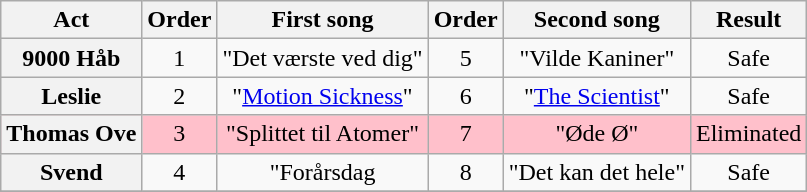<table class="wikitable plainrowheaders" style="text-align:center;">
<tr>
<th>Act</th>
<th>Order</th>
<th>First song</th>
<th>Order</th>
<th>Second song</th>
<th>Result</th>
</tr>
<tr>
<th scope=row>9000 Håb</th>
<td>1</td>
<td>"Det værste ved dig"</td>
<td>5</td>
<td>"Vilde Kaniner"</td>
<td>Safe</td>
</tr>
<tr>
<th scope=row>Leslie</th>
<td>2</td>
<td>"<a href='#'>Motion Sickness</a>"</td>
<td>6</td>
<td>"<a href='#'>The Scientist</a>"</td>
<td>Safe</td>
</tr>
<tr style="background:pink">
<th scope=row>Thomas Ove</th>
<td>3</td>
<td>"Splittet til Atomer"</td>
<td>7</td>
<td>"Øde Ø"</td>
<td>Eliminated</td>
</tr>
<tr>
<th scope=row>Svend</th>
<td>4</td>
<td>"Forårsdag</td>
<td>8</td>
<td>"Det kan det hele"</td>
<td>Safe</td>
</tr>
<tr>
</tr>
</table>
